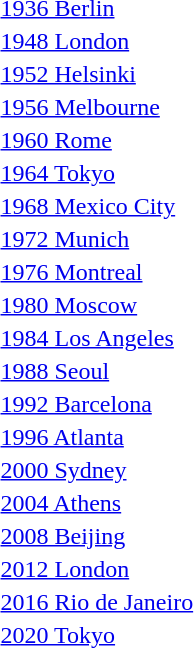<table>
<tr>
<td><a href='#'>1936 Berlin</a><br></td>
<td></td>
<td></td>
<td></td>
</tr>
<tr>
<td><a href='#'>1948 London</a><br></td>
<td></td>
<td></td>
<td></td>
</tr>
<tr>
<td><a href='#'>1952 Helsinki</a><br></td>
<td></td>
<td></td>
<td></td>
</tr>
<tr>
<td><a href='#'>1956 Melbourne</a><br></td>
<td></td>
<td></td>
<td></td>
</tr>
<tr>
<td><a href='#'>1960 Rome</a><br></td>
<td></td>
<td></td>
<td></td>
</tr>
<tr>
<td><a href='#'>1964 Tokyo</a><br></td>
<td></td>
<td></td>
<td></td>
</tr>
<tr>
<td><a href='#'>1968 Mexico City</a><br></td>
<td></td>
<td></td>
<td></td>
</tr>
<tr>
<td><a href='#'>1972 Munich</a><br></td>
<td></td>
<td></td>
<td></td>
</tr>
<tr valign="top">
<td><a href='#'>1976 Montreal</a><br></td>
<td></td>
<td></td>
<td></td>
</tr>
<tr>
<td><a href='#'>1980 Moscow</a><br></td>
<td></td>
<td></td>
<td></td>
</tr>
<tr>
<td><a href='#'>1984 Los Angeles</a><br></td>
<td></td>
<td></td>
<td></td>
</tr>
<tr>
<td><a href='#'>1988 Seoul</a><br></td>
<td></td>
<td></td>
<td></td>
</tr>
<tr>
<td><a href='#'>1992 Barcelona</a><br></td>
<td></td>
<td></td>
<td></td>
</tr>
<tr>
<td><a href='#'>1996 Atlanta</a><br></td>
<td></td>
<td></td>
<td></td>
</tr>
<tr>
<td><a href='#'>2000 Sydney</a><br></td>
<td></td>
<td></td>
<td></td>
</tr>
<tr>
<td><a href='#'>2004 Athens</a><br></td>
<td></td>
<td></td>
<td></td>
</tr>
<tr>
<td><a href='#'>2008 Beijing</a><br></td>
<td></td>
<td></td>
<td></td>
</tr>
<tr>
<td><a href='#'>2012 London</a><br></td>
<td></td>
<td></td>
<td></td>
</tr>
<tr>
<td><a href='#'>2016 Rio de Janeiro</a><br></td>
<td></td>
<td></td>
<td></td>
</tr>
<tr>
<td><a href='#'>2020 Tokyo</a><br></td>
<td></td>
<td></td>
<td></td>
</tr>
<tr>
</tr>
</table>
